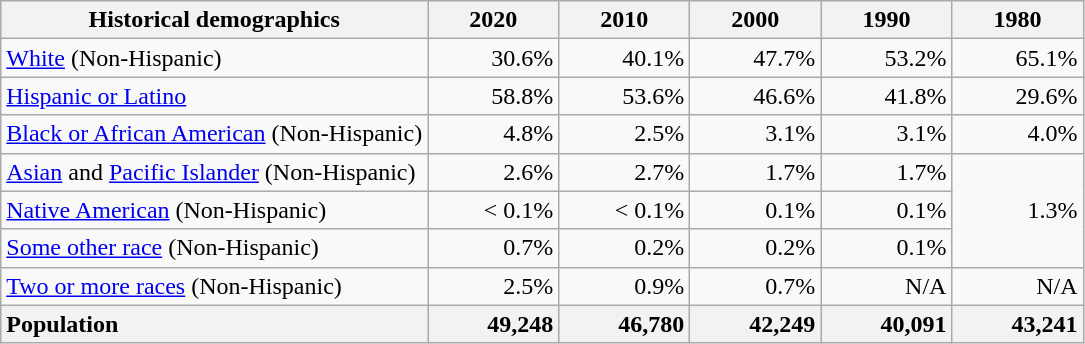<table class="wikitable" style="text-align: right;">
<tr>
<th>Historical demographics</th>
<th style="width: 5em;">2020</th>
<th style="width: 5em;">2010</th>
<th style="width: 5em;">2000</th>
<th style="width: 5em;">1990</th>
<th style="width: 5em;">1980</th>
</tr>
<tr>
<td style="text-align:left"><a href='#'>White</a> (Non-Hispanic)</td>
<td>30.6%</td>
<td>40.1%</td>
<td>47.7%</td>
<td>53.2%</td>
<td>65.1%</td>
</tr>
<tr>
<td style="text-align:left"><a href='#'>Hispanic or Latino</a></td>
<td>58.8%</td>
<td>53.6%</td>
<td>46.6%</td>
<td>41.8%</td>
<td>29.6%</td>
</tr>
<tr>
<td style="text-align:left"><a href='#'>Black or African American</a> (Non-Hispanic)</td>
<td>4.8%</td>
<td>2.5%</td>
<td>3.1%</td>
<td>3.1%</td>
<td>4.0%</td>
</tr>
<tr>
<td style="text-align:left"><a href='#'>Asian</a> and <a href='#'>Pacific Islander</a> (Non-Hispanic)</td>
<td>2.6%</td>
<td>2.7%</td>
<td>1.7%</td>
<td>1.7%</td>
<td rowspan="3">1.3%</td>
</tr>
<tr>
<td style="text-align:left"><a href='#'>Native American</a> (Non-Hispanic)</td>
<td>< 0.1%</td>
<td>< 0.1%</td>
<td>0.1%</td>
<td>0.1%</td>
</tr>
<tr>
<td style="text-align:left"><a href='#'>Some other race</a> (Non-Hispanic)</td>
<td>0.7%</td>
<td>0.2%</td>
<td>0.2%</td>
<td>0.1%</td>
</tr>
<tr>
<td style="text-align:left"><a href='#'>Two or more races</a> (Non-Hispanic)</td>
<td>2.5%</td>
<td>0.9%</td>
<td>0.7%</td>
<td>N/A</td>
<td>N/A</td>
</tr>
<tr>
<th style="text-align:left">Population</th>
<th style="text-align:right">49,248</th>
<th style="text-align:right">46,780</th>
<th style="text-align:right">42,249</th>
<th style="text-align:right">40,091</th>
<th style="text-align:right">43,241</th>
</tr>
</table>
